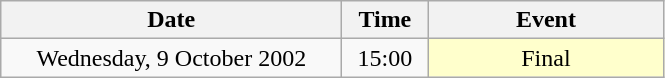<table class = "wikitable" style="text-align:center;">
<tr>
<th width=220>Date</th>
<th width=50>Time</th>
<th width=150>Event</th>
</tr>
<tr>
<td>Wednesday, 9 October 2002</td>
<td>15:00</td>
<td bgcolor=ffffcc>Final</td>
</tr>
</table>
